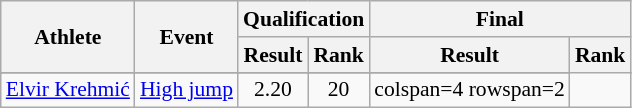<table class=wikitable style="font-size:90%">
<tr>
<th rowspan="2">Athlete</th>
<th rowspan="2">Event</th>
<th colspan="2">Qualification</th>
<th colspan="2">Final</th>
</tr>
<tr>
<th>Result</th>
<th>Rank</th>
<th>Result</th>
<th>Rank</th>
</tr>
<tr style="font-size:95%">
</tr>
<tr align=center>
<td align=left><a href='#'>Elvir Krehmić</a></td>
<td align=left><a href='#'>High jump</a></td>
<td>2.20</td>
<td>20</td>
<td>colspan=4 rowspan=2 </td>
</tr>
</table>
